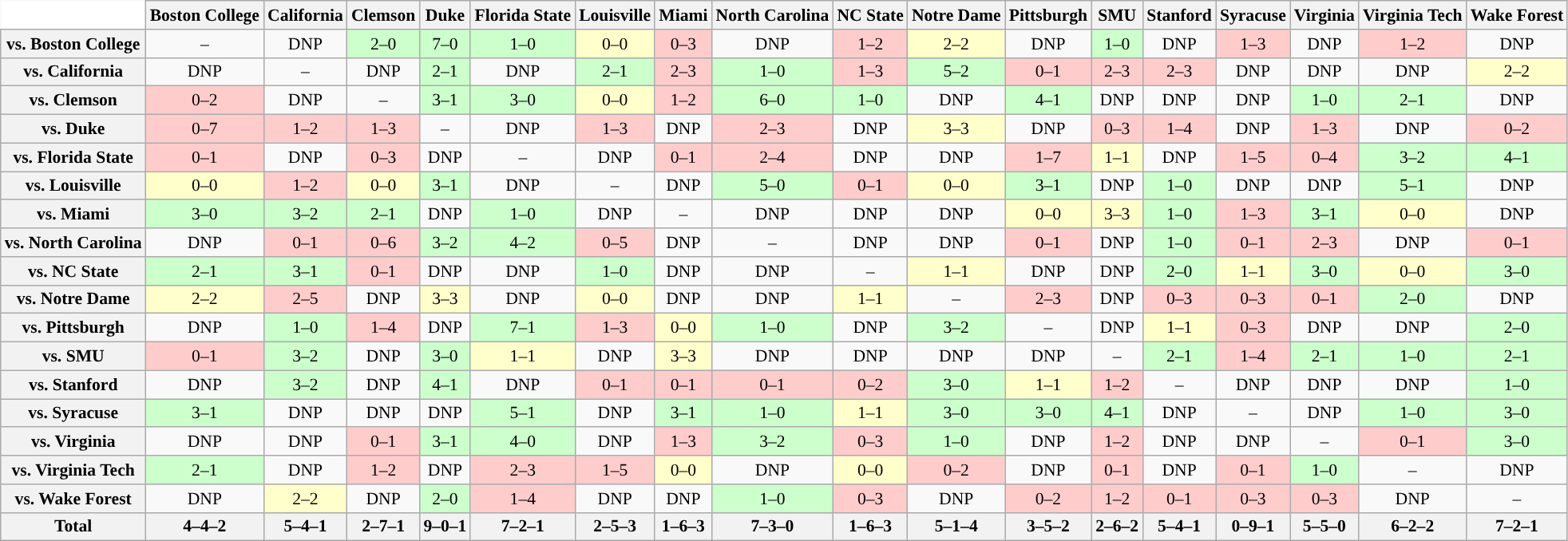<table class="wikitable" style="white-space:nowrap;font-size:90%;">
<tr>
<th colspan=1 style="background:white; border-top-style:hidden; border-left-style:hidden;" width=75> </th>
<th>Boston College</th>
<th>California</th>
<th>Clemson</th>
<th>Duke</th>
<th>Florida State</th>
<th>Louisville</th>
<th>Miami</th>
<th>North Carolina</th>
<th>NC State</th>
<th>Notre Dame</th>
<th>Pittsburgh</th>
<th>SMU</th>
<th>Stanford</th>
<th>Syracuse</th>
<th>Virginia</th>
<th>Virginia Tech</th>
<th>Wake Forest</th>
</tr>
<tr style="text-align:center;">
<th>vs. Boston College</th>
<td>–</td>
<td>DNP</td>
<td bgcolor=#cfc>2–0</td>
<td bgcolor=#cfc>7–0</td>
<td bgcolor=#cfc>1–0</td>
<td bgcolor=#ffc>0–0</td>
<td bgcolor=#fcc>0–3</td>
<td>DNP</td>
<td bgcolor=#fcc>1–2</td>
<td bgcolor=#ffc>2–2</td>
<td>DNP</td>
<td bgcolor=#cfc>1–0</td>
<td>DNP</td>
<td bgcolor=#fcc>1–3</td>
<td>DNP</td>
<td bgcolor=#fcc>1–2</td>
<td>DNP</td>
</tr>
<tr style="text-align:center;">
<th>vs. California</th>
<td>DNP</td>
<td>–</td>
<td>DNP</td>
<td bgcolor=#cfc>2–1</td>
<td>DNP</td>
<td bgcolor=#cfc>2–1</td>
<td bgcolor=#fcc>2–3</td>
<td bgcolor=#cfc>1–0</td>
<td bgcolor=#fcc>1–3</td>
<td bgcolor=#cfc>5–2</td>
<td bgcolor=#fcc>0–1</td>
<td bgcolor=#fcc>2–3</td>
<td bgcolor=#fcc>2–3</td>
<td>DNP</td>
<td>DNP</td>
<td>DNP</td>
<td bgcolor=#ffc>2–2</td>
</tr>
<tr style="text-align:center;">
<th>vs. Clemson</th>
<td bgcolor=#fcc>0–2</td>
<td>DNP</td>
<td>–</td>
<td bgcolor=#cfc>3–1</td>
<td bgcolor=#cfc>3–0</td>
<td bgcolor=#ffc>0–0</td>
<td bgcolor=#fcc>1–2</td>
<td bgcolor=#cfc>6–0</td>
<td bgcolor=#cfc>1–0</td>
<td>DNP</td>
<td bgcolor=#cfc>4–1</td>
<td>DNP</td>
<td>DNP</td>
<td>DNP</td>
<td bgcolor=#cfc>1–0</td>
<td bgcolor=#cfc>2–1</td>
<td>DNP</td>
</tr>
<tr style="text-align:center;">
<th>vs. Duke</th>
<td bgcolor=#fcc>0–7</td>
<td bgcolor=#fcc>1–2</td>
<td bgcolor=#fcc>1–3</td>
<td>–</td>
<td>DNP</td>
<td bgcolor=#fcc>1–3</td>
<td>DNP</td>
<td bgcolor=#fcc>2–3</td>
<td>DNP</td>
<td bgcolor=#ffc>3–3</td>
<td>DNP</td>
<td bgcolor=#fcc>0–3</td>
<td bgcolor=#fcc>1–4</td>
<td>DNP</td>
<td bgcolor=#fcc>1–3</td>
<td>DNP</td>
<td bgcolor=#fcc>0–2</td>
</tr>
<tr style="text-align:center;">
<th>vs. Florida State</th>
<td bgcolor=#fcc>0–1</td>
<td>DNP</td>
<td bgcolor=#fcc>0–3</td>
<td>DNP</td>
<td>–</td>
<td>DNP</td>
<td bgcolor=#fcc>0–1</td>
<td bgcolor=#fcc>2–4</td>
<td>DNP</td>
<td>DNP</td>
<td bgcolor=#fcc>1–7</td>
<td bgcolor=#ffc>1–1</td>
<td>DNP</td>
<td bgcolor=#fcc>1–5</td>
<td bgcolor=#fcc>0–4</td>
<td bgcolor=#cfc>3–2</td>
<td bgcolor=#cfc>4–1</td>
</tr>
<tr style="text-align:center;">
<th>vs. Louisville</th>
<td bgcolor=#ffc>0–0</td>
<td bgcolor=#fcc>1–2</td>
<td bgcolor=#ffc>0–0</td>
<td bgcolor=#cfc>3–1</td>
<td>DNP</td>
<td>–</td>
<td>DNP</td>
<td bgcolor=#cfc>5–0</td>
<td bgcolor=#fcc>0–1</td>
<td bgcolor=#ffc>0–0</td>
<td bgcolor=#cfc>3–1</td>
<td>DNP</td>
<td bgcolor=#cfc>1–0</td>
<td>DNP</td>
<td>DNP</td>
<td bgcolor=#cfc>5–1</td>
<td>DNP</td>
</tr>
<tr style="text-align:center;">
<th>vs. Miami</th>
<td bgcolor=#cfc>3–0</td>
<td bgcolor=#cfc>3–2</td>
<td bgcolor=#cfc>2–1</td>
<td>DNP</td>
<td bgcolor=#cfc>1–0</td>
<td>DNP</td>
<td>–</td>
<td>DNP</td>
<td>DNP</td>
<td>DNP</td>
<td bgcolor=#ffc>0–0</td>
<td bgcolor=#ffc>3–3</td>
<td bgcolor=#cfc>1–0</td>
<td bgcolor=#fcc>1–3</td>
<td bgcolor=#cfc>3–1</td>
<td bgcolor=#ffc>0–0</td>
<td>DNP</td>
</tr>
<tr style="text-align:center;">
<th>vs. North Carolina</th>
<td>DNP</td>
<td bgcolor=#fcc>0–1</td>
<td bgcolor=#fcc>0–6</td>
<td bgcolor=#cfc>3–2</td>
<td bgcolor=#cfc>4–2</td>
<td bgcolor=#fcc>0–5</td>
<td>DNP</td>
<td>–</td>
<td>DNP</td>
<td>DNP</td>
<td bgcolor=#fcc>0–1</td>
<td>DNP</td>
<td bgcolor=#cfc>1–0</td>
<td bgcolor=#fcc>0–1</td>
<td bgcolor=#fcc>2–3</td>
<td>DNP</td>
<td bgcolor=#fcc>0–1</td>
</tr>
<tr style="text-align:center;">
<th>vs. NC State</th>
<td bgcolor=#cfc>2–1</td>
<td bgcolor=#cfc>3–1</td>
<td bgcolor=#fcc>0–1</td>
<td>DNP</td>
<td>DNP</td>
<td bgcolor=#cfc>1–0</td>
<td>DNP</td>
<td>DNP</td>
<td>–</td>
<td bgcolor=#ffc>1–1</td>
<td>DNP</td>
<td>DNP</td>
<td bgcolor=#cfc>2–0</td>
<td bgcolor=#ffc>1–1</td>
<td bgcolor=#cfc>3–0</td>
<td bgcolor=#ffc>0–0</td>
<td bgcolor=#cfc>3–0</td>
</tr>
<tr style="text-align:center;">
<th>vs. Notre Dame</th>
<td bgcolor=#ffc>2–2</td>
<td bgcolor=#fcc>2–5</td>
<td>DNP</td>
<td bgcolor=#ffc>3–3</td>
<td>DNP</td>
<td bgcolor=#ffc>0–0</td>
<td>DNP</td>
<td>DNP</td>
<td bgcolor=#ffc>1–1</td>
<td>–</td>
<td bgcolor=#fcc>2–3</td>
<td>DNP</td>
<td bgcolor=#fcc>0–3</td>
<td bgcolor=#fcc>0–3</td>
<td bgcolor=#fcc>0–1</td>
<td bgcolor=#cfc>2–0</td>
<td>DNP</td>
</tr>
<tr style="text-align:center;">
<th>vs. Pittsburgh</th>
<td>DNP</td>
<td bgcolor=#cfc>1–0</td>
<td bgcolor=#fcc>1–4</td>
<td>DNP</td>
<td bgcolor=#cfc>7–1</td>
<td bgcolor=#fcc>1–3</td>
<td bgcolor=#ffc>0–0</td>
<td bgcolor=#cfc>1–0</td>
<td>DNP</td>
<td bgcolor=#cfc>3–2</td>
<td>–</td>
<td>DNP</td>
<td bgcolor=#ffc>1–1</td>
<td bgcolor=#fcc>0–3</td>
<td>DNP</td>
<td>DNP</td>
<td bgcolor=#cfc>2–0</td>
</tr>
<tr style="text-align:center;">
<th>vs. SMU</th>
<td bgcolor=#fcc>0–1</td>
<td bgcolor=#cfc>3–2</td>
<td>DNP</td>
<td bgcolor=#cfc>3–0</td>
<td bgcolor=#ffc>1–1</td>
<td>DNP</td>
<td bgcolor=#ffc>3–3</td>
<td>DNP</td>
<td>DNP</td>
<td>DNP</td>
<td>DNP</td>
<td>–</td>
<td bgcolor=#cfc>2–1</td>
<td bgcolor=#fcc>1–4</td>
<td bgcolor=#cfc>2–1</td>
<td bgcolor=#cfc>1–0</td>
<td bgcolor=#cfc>2–1</td>
</tr>
<tr style="text-align:center;">
<th>vs. Stanford</th>
<td>DNP</td>
<td bgcolor=#cfc>3–2</td>
<td>DNP</td>
<td bgcolor=#cfc>4–1</td>
<td>DNP</td>
<td bgcolor=#fcc>0–1</td>
<td bgcolor=#fcc>0–1</td>
<td bgcolor=#fcc>0–1</td>
<td bgcolor=#fcc>0–2</td>
<td bgcolor=#cfc>3–0</td>
<td bgcolor=#ffc>1–1</td>
<td bgcolor=#fcc>1–2</td>
<td>–</td>
<td>DNP</td>
<td>DNP</td>
<td>DNP</td>
<td bgcolor=#cfc>1–0</td>
</tr>
<tr style="text-align:center;">
<th>vs. Syracuse</th>
<td bgcolor=#cfc>3–1</td>
<td>DNP</td>
<td>DNP</td>
<td>DNP</td>
<td bgcolor=#cfc>5–1</td>
<td>DNP</td>
<td bgcolor=#cfc>3–1</td>
<td bgcolor=#cfc>1–0</td>
<td bgcolor=#ffc>1–1</td>
<td bgcolor=#cfc>3–0</td>
<td bgcolor=#cfc>3–0</td>
<td bgcolor=#cfc>4–1</td>
<td>DNP</td>
<td>–</td>
<td>DNP</td>
<td bgcolor=#cfc>1–0</td>
<td bgcolor=#cfc>3–0</td>
</tr>
<tr style="text-align:center;">
<th>vs. Virginia</th>
<td>DNP</td>
<td>DNP</td>
<td bgcolor=#fcc>0–1</td>
<td bgcolor=#cfc>3–1</td>
<td bgcolor=#cfc>4–0</td>
<td>DNP</td>
<td bgcolor=#fcc>1–3</td>
<td bgcolor=#cfc>3–2</td>
<td bgcolor=#fcc>0–3</td>
<td bgcolor=#cfc>1–0</td>
<td>DNP</td>
<td bgcolor=#fcc>1–2</td>
<td>DNP</td>
<td>DNP</td>
<td>–</td>
<td bgcolor=#fcc>0–1</td>
<td bgcolor=#cfc>3–0</td>
</tr>
<tr style="text-align:center;">
<th>vs. Virginia Tech</th>
<td bgcolor=#cfc>2–1</td>
<td>DNP</td>
<td bgcolor=#fcc>1–2</td>
<td>DNP</td>
<td bgcolor=#fcc>2–3</td>
<td bgcolor=#fcc>1–5</td>
<td bgcolor=#ffc>0–0</td>
<td>DNP</td>
<td bgcolor=#ffc>0–0</td>
<td bgcolor=#fcc>0–2</td>
<td>DNP</td>
<td bgcolor=#fcc>0–1</td>
<td>DNP</td>
<td bgcolor=#fcc>0–1</td>
<td bgcolor=#cfc>1–0</td>
<td>–</td>
<td>DNP</td>
</tr>
<tr style="text-align:center;">
<th>vs. Wake Forest</th>
<td>DNP</td>
<td bgcolor=#ffc>2–2</td>
<td>DNP</td>
<td bgcolor=#cfc>2–0</td>
<td bgcolor=#fcc>1–4</td>
<td>DNP</td>
<td>DNP</td>
<td bgcolor=#cfc>1–0</td>
<td bgcolor=#fcc>0–3</td>
<td>DNP</td>
<td bgcolor=#fcc>0–2</td>
<td bgcolor=#fcc>1–2</td>
<td bgcolor=#fcc>0–1</td>
<td bgcolor=#fcc>0–3</td>
<td bgcolor=#fcc>0–3</td>
<td>DNP</td>
<td>–<br></td>
</tr>
<tr style="text-align:center;">
<th>Total</th>
<th>4–4–2</th>
<th>5–4–1</th>
<th>2–7–1</th>
<th>9–0–1</th>
<th>7–2–1</th>
<th>2–5–3</th>
<th>1–6–3</th>
<th>7–3–0</th>
<th>1–6–3</th>
<th>5–1–4</th>
<th>3–5–2</th>
<th>2–6–2</th>
<th>5–4–1</th>
<th>0–9–1</th>
<th>5–5–0</th>
<th>6–2–2</th>
<th>7–2–1</th>
</tr>
</table>
